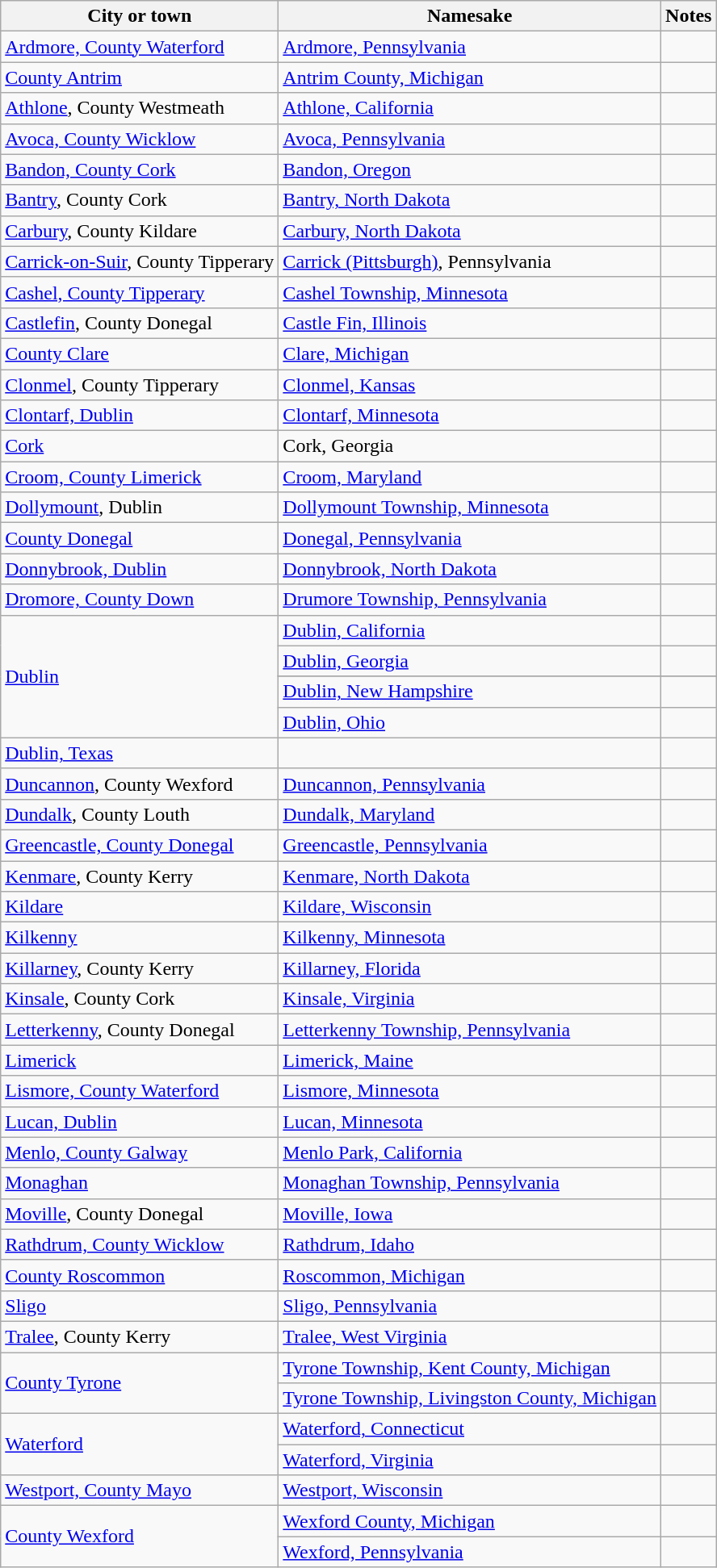<table class="wikitable">
<tr>
<th>City or town</th>
<th>Namesake</th>
<th>Notes</th>
</tr>
<tr>
<td><a href='#'>Ardmore, County Waterford</a></td>
<td><a href='#'>Ardmore, Pennsylvania</a></td>
<td> </td>
</tr>
<tr>
<td><a href='#'>County Antrim</a></td>
<td><a href='#'>Antrim County, Michigan</a></td>
<td> </td>
</tr>
<tr>
<td><a href='#'>Athlone</a>, County Westmeath</td>
<td><a href='#'>Athlone, California</a></td>
<td></td>
</tr>
<tr>
<td><a href='#'>Avoca, County Wicklow</a></td>
<td><a href='#'>Avoca, Pennsylvania</a></td>
<td> </td>
</tr>
<tr>
<td><a href='#'>Bandon, County Cork</a></td>
<td><a href='#'>Bandon, Oregon</a></td>
<td></td>
</tr>
<tr>
<td><a href='#'>Bantry</a>, County Cork</td>
<td><a href='#'>Bantry, North Dakota</a></td>
<td></td>
</tr>
<tr>
<td><a href='#'>Carbury</a>, County Kildare</td>
<td><a href='#'>Carbury, North Dakota</a></td>
<td></td>
</tr>
<tr>
<td><a href='#'>Carrick-on-Suir</a>, County Tipperary</td>
<td><a href='#'>Carrick (Pittsburgh)</a>, Pennsylvania</td>
<td></td>
</tr>
<tr>
<td><a href='#'>Cashel, County Tipperary</a></td>
<td><a href='#'>Cashel Township, Minnesota</a></td>
<td></td>
</tr>
<tr>
<td><a href='#'>Castlefin</a>, County Donegal</td>
<td><a href='#'>Castle Fin, Illinois</a></td>
<td></td>
</tr>
<tr>
<td><a href='#'>County Clare</a></td>
<td><a href='#'>Clare, Michigan</a></td>
<td> </td>
</tr>
<tr>
<td><a href='#'>Clonmel</a>, County Tipperary</td>
<td><a href='#'>Clonmel, Kansas</a></td>
<td></td>
</tr>
<tr>
<td><a href='#'>Clontarf, Dublin</a></td>
<td><a href='#'>Clontarf, Minnesota</a></td>
<td></td>
</tr>
<tr>
<td><a href='#'>Cork</a></td>
<td>Cork, Georgia</td>
<td></td>
</tr>
<tr>
<td><a href='#'>Croom, County Limerick</a></td>
<td><a href='#'>Croom, Maryland</a></td>
<td></td>
</tr>
<tr>
<td><a href='#'>Dollymount</a>, Dublin</td>
<td><a href='#'>Dollymount Township, Minnesota</a></td>
<td></td>
</tr>
<tr>
<td><a href='#'>County Donegal</a></td>
<td><a href='#'>Donegal, Pennsylvania</a></td>
<td></td>
</tr>
<tr>
<td><a href='#'>Donnybrook, Dublin</a></td>
<td><a href='#'>Donnybrook, North Dakota</a></td>
<td></td>
</tr>
<tr>
<td><a href='#'>Dromore, County Down</a></td>
<td><a href='#'>Drumore Township, Pennsylvania</a></td>
<td> </td>
</tr>
<tr>
<td rowspan="5"><a href='#'>Dublin</a></td>
<td><a href='#'>Dublin, California</a></td>
<td></td>
</tr>
<tr>
<td><a href='#'>Dublin, Georgia</a></td>
<td></td>
</tr>
<tr>
</tr>
<tr>
<td><a href='#'>Dublin, New Hampshire</a></td>
<td> </td>
</tr>
<tr>
<td><a href='#'>Dublin, Ohio</a></td>
<td> </td>
</tr>
<tr>
<td><a href='#'>Dublin, Texas</a></td>
<td> </td>
</tr>
<tr>
<td><a href='#'>Duncannon</a>, County Wexford</td>
<td><a href='#'>Duncannon, Pennsylvania</a></td>
<td></td>
</tr>
<tr>
<td><a href='#'>Dundalk</a>, County Louth</td>
<td><a href='#'>Dundalk, Maryland</a></td>
<td></td>
</tr>
<tr>
<td><a href='#'>Greencastle, County Donegal</a></td>
<td><a href='#'>Greencastle, Pennsylvania</a></td>
<td></td>
</tr>
<tr>
<td><a href='#'>Kenmare</a>, County Kerry</td>
<td><a href='#'>Kenmare, North Dakota</a></td>
<td></td>
</tr>
<tr>
<td><a href='#'>Kildare</a></td>
<td><a href='#'>Kildare, Wisconsin</a></td>
<td></td>
</tr>
<tr>
<td><a href='#'>Kilkenny</a></td>
<td><a href='#'>Kilkenny, Minnesota</a></td>
<td></td>
</tr>
<tr>
<td><a href='#'>Killarney</a>, County Kerry</td>
<td><a href='#'>Killarney, Florida</a></td>
<td></td>
</tr>
<tr>
<td><a href='#'>Kinsale</a>, County Cork</td>
<td><a href='#'>Kinsale, Virginia</a></td>
<td></td>
</tr>
<tr>
<td><a href='#'>Letterkenny</a>, County Donegal</td>
<td><a href='#'>Letterkenny Township, Pennsylvania</a></td>
<td></td>
</tr>
<tr>
<td><a href='#'>Limerick</a></td>
<td><a href='#'>Limerick, Maine</a></td>
<td></td>
</tr>
<tr>
<td><a href='#'>Lismore, County Waterford</a></td>
<td><a href='#'>Lismore, Minnesota</a></td>
<td></td>
</tr>
<tr>
<td><a href='#'>Lucan, Dublin</a></td>
<td><a href='#'>Lucan, Minnesota</a></td>
<td></td>
</tr>
<tr>
<td><a href='#'>Menlo, County Galway</a></td>
<td><a href='#'>Menlo Park, California</a></td>
<td></td>
</tr>
<tr>
<td><a href='#'>Monaghan</a></td>
<td><a href='#'>Monaghan Township, Pennsylvania</a></td>
<td> </td>
</tr>
<tr>
<td><a href='#'>Moville</a>, County Donegal</td>
<td><a href='#'>Moville, Iowa</a></td>
<td></td>
</tr>
<tr>
<td><a href='#'>Rathdrum, County Wicklow</a></td>
<td><a href='#'>Rathdrum, Idaho</a></td>
<td> </td>
</tr>
<tr>
<td><a href='#'>County Roscommon</a></td>
<td><a href='#'>Roscommon, Michigan</a></td>
<td></td>
</tr>
<tr>
<td><a href='#'>Sligo</a></td>
<td><a href='#'>Sligo, Pennsylvania</a></td>
<td></td>
</tr>
<tr>
<td><a href='#'>Tralee</a>, County Kerry</td>
<td><a href='#'>Tralee, West Virginia</a></td>
<td></td>
</tr>
<tr>
<td rowspan="2"><a href='#'>County Tyrone</a></td>
<td><a href='#'>Tyrone Township, Kent County, Michigan</a></td>
<td> </td>
</tr>
<tr>
<td><a href='#'>Tyrone Township, Livingston County, Michigan</a></td>
</tr>
<tr>
<td rowspan="2"><a href='#'>Waterford</a></td>
<td><a href='#'>Waterford, Connecticut</a></td>
<td></td>
</tr>
<tr>
<td><a href='#'>Waterford, Virginia</a></td>
<td></td>
</tr>
<tr>
<td><a href='#'>Westport, County Mayo</a></td>
<td><a href='#'>Westport, Wisconsin</a></td>
<td></td>
</tr>
<tr>
<td rowspan="2"><a href='#'>County Wexford</a></td>
<td><a href='#'>Wexford County, Michigan</a></td>
<td> </td>
</tr>
<tr>
<td><a href='#'>Wexford, Pennsylvania</a></td>
<td></td>
</tr>
</table>
